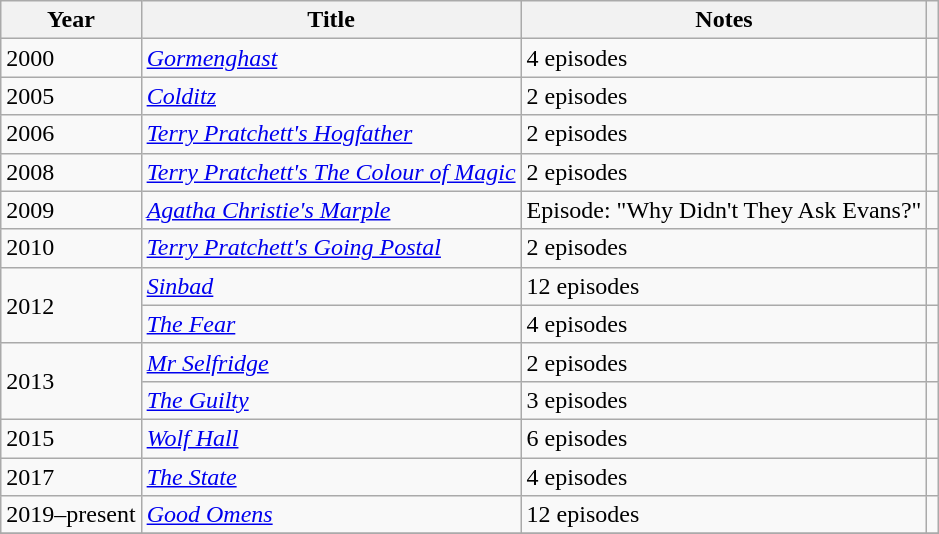<table class="wikitable sortable">
<tr>
<th>Year</th>
<th>Title</th>
<th class=unsortable>Notes</th>
<th class=unsortable></th>
</tr>
<tr>
<td>2000</td>
<td><em><a href='#'>Gormenghast</a></em></td>
<td>4 episodes</td>
<td></td>
</tr>
<tr>
<td>2005</td>
<td><em><a href='#'>Colditz</a></em></td>
<td>2 episodes</td>
<td></td>
</tr>
<tr>
<td>2006</td>
<td><em><a href='#'>Terry Pratchett's Hogfather</a></em></td>
<td>2 episodes</td>
<td></td>
</tr>
<tr>
<td>2008</td>
<td><em><a href='#'>Terry Pratchett's The Colour of Magic</a></em></td>
<td>2 episodes</td>
<td></td>
</tr>
<tr>
<td>2009</td>
<td><em><a href='#'>Agatha Christie's Marple</a></em></td>
<td>Episode: "Why Didn't They Ask Evans?"</td>
<td></td>
</tr>
<tr>
<td>2010</td>
<td><em><a href='#'>Terry Pratchett's Going Postal</a></em></td>
<td>2 episodes</td>
<td></td>
</tr>
<tr>
<td rowspan=2>2012</td>
<td><em><a href='#'>Sinbad</a></em></td>
<td>12 episodes</td>
<td></td>
</tr>
<tr>
<td><em><a href='#'>The Fear</a></em></td>
<td>4 episodes</td>
<td></td>
</tr>
<tr>
<td rowspan=2>2013</td>
<td><em><a href='#'>Mr Selfridge</a></em></td>
<td>2 episodes</td>
<td></td>
</tr>
<tr>
<td><em><a href='#'>The Guilty</a></em></td>
<td>3 episodes</td>
<td></td>
</tr>
<tr>
<td>2015</td>
<td><em><a href='#'>Wolf Hall</a></em></td>
<td>6 episodes</td>
<td></td>
</tr>
<tr>
<td>2017</td>
<td><em><a href='#'>The State</a></em></td>
<td>4 episodes</td>
<td></td>
</tr>
<tr>
<td>2019–present</td>
<td><em><a href='#'>Good Omens</a></em></td>
<td>12 episodes</td>
<td></td>
</tr>
<tr>
</tr>
</table>
